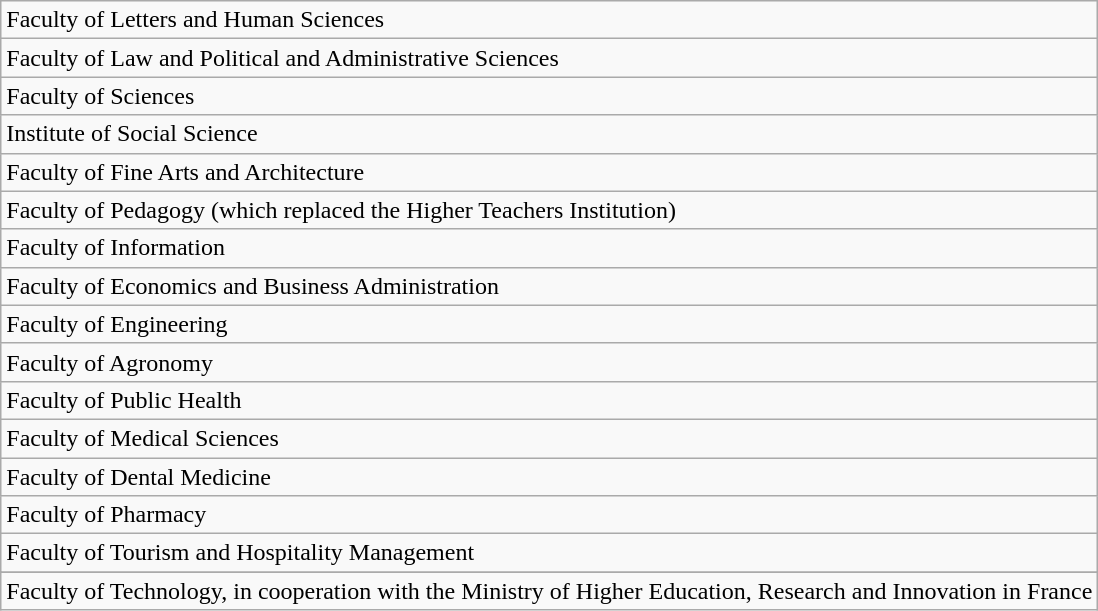<table class="wikitable">
<tr>
<td>Faculty of Letters and Human Sciences</td>
</tr>
<tr>
<td>Faculty of Law and Political and Administrative Sciences</td>
</tr>
<tr>
<td>Faculty of Sciences</td>
</tr>
<tr>
<td>Institute of Social Science</td>
</tr>
<tr>
<td>Faculty of Fine Arts and Architecture</td>
</tr>
<tr>
<td>Faculty of Pedagogy (which replaced the Higher Teachers Institution)</td>
</tr>
<tr>
<td>Faculty of Information</td>
</tr>
<tr>
<td>Faculty of Economics and Business Administration</td>
</tr>
<tr>
<td>Faculty of Engineering</td>
</tr>
<tr>
<td>Faculty of Agronomy</td>
</tr>
<tr>
<td>Faculty of Public Health</td>
</tr>
<tr>
<td>Faculty of Medical Sciences</td>
</tr>
<tr>
<td>Faculty of Dental Medicine</td>
</tr>
<tr>
<td>Faculty of Pharmacy</td>
</tr>
<tr>
<td>Faculty of Tourism and Hospitality Management</td>
</tr>
<tr>
</tr>
<tr>
<td>Faculty of Technology, in cooperation with the Ministry of Higher Education, Research and Innovation in France</td>
</tr>
</table>
